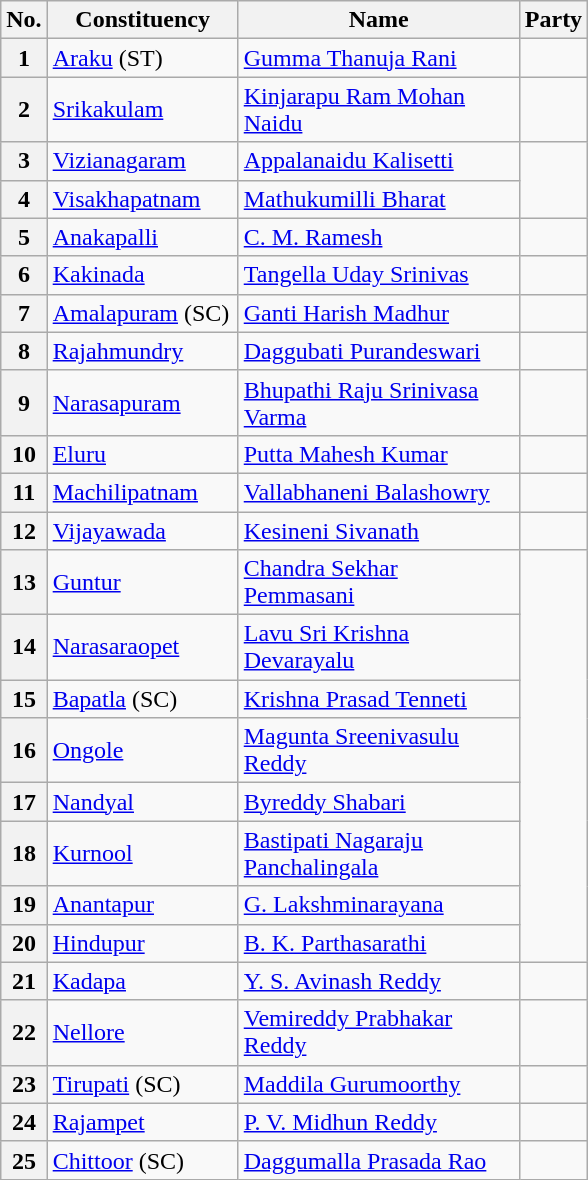<table class="sortable wikitable">
<tr>
<th>No.</th>
<th style="width:120px">Constituency</th>
<th style="width:180px">Name</th>
<th colspan=2>Party</th>
</tr>
<tr>
<th>1</th>
<td><a href='#'>Araku</a> (ST)</td>
<td><a href='#'>Gumma Thanuja Rani</a></td>
<td></td>
</tr>
<tr>
<th>2</th>
<td><a href='#'>Srikakulam</a></td>
<td><a href='#'>Kinjarapu Ram Mohan Naidu</a></td>
<td></td>
</tr>
<tr>
<th>3</th>
<td><a href='#'>Vizianagaram</a></td>
<td><a href='#'>Appalanaidu Kalisetti</a></td>
</tr>
<tr>
<th>4</th>
<td><a href='#'>Visakhapatnam</a></td>
<td><a href='#'>Mathukumilli Bharat</a></td>
</tr>
<tr>
<th>5</th>
<td><a href='#'>Anakapalli</a></td>
<td><a href='#'>C. M. Ramesh</a></td>
<td></td>
</tr>
<tr>
<th>6</th>
<td><a href='#'>Kakinada</a></td>
<td><a href='#'>Tangella Uday Srinivas</a></td>
<td></td>
</tr>
<tr>
<th>7</th>
<td><a href='#'>Amalapuram</a> (SC)</td>
<td><a href='#'>Ganti Harish Madhur</a></td>
<td></td>
</tr>
<tr>
<th>8</th>
<td><a href='#'>Rajahmundry</a></td>
<td><a href='#'>Daggubati Purandeswari</a></td>
<td></td>
</tr>
<tr>
<th>9</th>
<td><a href='#'>Narasapuram</a></td>
<td><a href='#'>Bhupathi Raju Srinivasa Varma</a></td>
</tr>
<tr>
<th>10</th>
<td><a href='#'>Eluru</a></td>
<td><a href='#'>Putta Mahesh Kumar</a></td>
<td></td>
</tr>
<tr>
<th>11</th>
<td><a href='#'>Machilipatnam</a></td>
<td><a href='#'>Vallabhaneni Balashowry</a></td>
<td></td>
</tr>
<tr>
<th>12</th>
<td><a href='#'>Vijayawada</a></td>
<td><a href='#'>Kesineni Sivanath</a></td>
<td></td>
</tr>
<tr>
<th>13</th>
<td><a href='#'>Guntur</a></td>
<td><a href='#'>Chandra Sekhar Pemmasani</a></td>
</tr>
<tr>
<th>14</th>
<td><a href='#'>Narasaraopet</a></td>
<td><a href='#'>Lavu Sri Krishna Devarayalu</a></td>
</tr>
<tr>
<th>15</th>
<td><a href='#'>Bapatla</a> (SC)</td>
<td><a href='#'>Krishna Prasad Tenneti</a></td>
</tr>
<tr>
<th>16</th>
<td><a href='#'>Ongole</a></td>
<td><a href='#'>Magunta Sreenivasulu Reddy</a></td>
</tr>
<tr>
<th>17</th>
<td><a href='#'>Nandyal</a></td>
<td><a href='#'>Byreddy Shabari</a></td>
</tr>
<tr>
<th>18</th>
<td><a href='#'>Kurnool</a></td>
<td><a href='#'>Bastipati Nagaraju Panchalingala</a></td>
</tr>
<tr>
<th>19</th>
<td><a href='#'>Anantapur</a></td>
<td><a href='#'>G. Lakshminarayana</a></td>
</tr>
<tr>
<th>20</th>
<td><a href='#'>Hindupur</a></td>
<td><a href='#'>B. K. Parthasarathi</a></td>
</tr>
<tr>
<th>21</th>
<td><a href='#'>Kadapa</a></td>
<td><a href='#'>Y. S. Avinash Reddy</a></td>
<td></td>
</tr>
<tr>
<th>22</th>
<td><a href='#'>Nellore</a></td>
<td><a href='#'>Vemireddy Prabhakar Reddy</a></td>
<td></td>
</tr>
<tr>
<th>23</th>
<td><a href='#'>Tirupati</a> (SC)</td>
<td><a href='#'>Maddila Gurumoorthy</a></td>
<td></td>
</tr>
<tr>
<th>24</th>
<td><a href='#'>Rajampet</a></td>
<td><a href='#'>P. V. Midhun Reddy</a></td>
</tr>
<tr>
<th>25</th>
<td><a href='#'>Chittoor</a> (SC)</td>
<td><a href='#'>Daggumalla Prasada Rao</a></td>
<td></td>
</tr>
</table>
